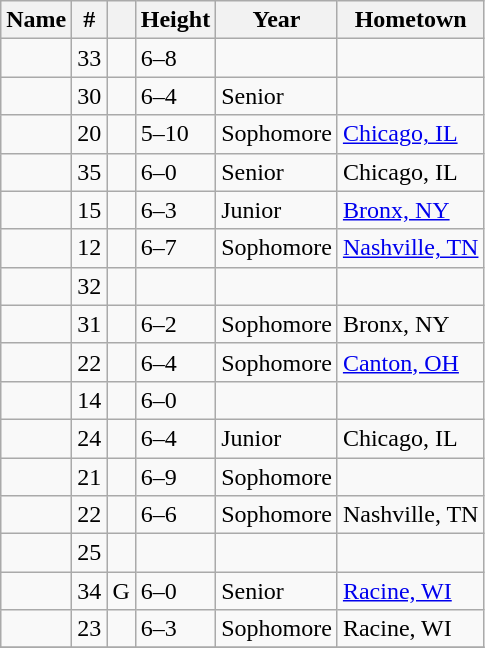<table class="wikitable sortable" style="text-align: left;">
<tr>
<th>Name</th>
<th>#</th>
<th></th>
<th>Height</th>
<th>Year</th>
<th>Hometown</th>
</tr>
<tr>
<td></td>
<td>33</td>
<td></td>
<td>6–8</td>
<td></td>
<td></td>
</tr>
<tr>
<td></td>
<td>30</td>
<td></td>
<td>6–4</td>
<td>Senior</td>
<td></td>
</tr>
<tr>
<td></td>
<td>20</td>
<td></td>
<td>5–10</td>
<td>Sophomore</td>
<td><a href='#'>Chicago, IL</a></td>
</tr>
<tr>
<td></td>
<td>35</td>
<td></td>
<td>6–0</td>
<td>Senior</td>
<td>Chicago, IL</td>
</tr>
<tr>
<td></td>
<td>15</td>
<td></td>
<td>6–3</td>
<td>Junior</td>
<td><a href='#'>Bronx, NY</a></td>
</tr>
<tr>
<td></td>
<td>12</td>
<td></td>
<td>6–7</td>
<td>Sophomore</td>
<td><a href='#'>Nashville, TN</a></td>
</tr>
<tr>
<td></td>
<td>32</td>
<td></td>
<td></td>
<td></td>
<td></td>
</tr>
<tr>
<td></td>
<td>31</td>
<td></td>
<td>6–2</td>
<td>Sophomore</td>
<td>Bronx, NY</td>
</tr>
<tr>
<td></td>
<td>22</td>
<td></td>
<td>6–4</td>
<td>Sophomore</td>
<td><a href='#'>Canton, OH</a></td>
</tr>
<tr>
<td></td>
<td>14</td>
<td></td>
<td>6–0</td>
<td></td>
<td></td>
</tr>
<tr>
<td></td>
<td>24</td>
<td></td>
<td>6–4</td>
<td>Junior</td>
<td>Chicago, IL</td>
</tr>
<tr>
<td></td>
<td>21</td>
<td></td>
<td>6–9</td>
<td>Sophomore</td>
<td></td>
</tr>
<tr>
<td></td>
<td>22</td>
<td></td>
<td>6–6</td>
<td>Sophomore</td>
<td>Nashville, TN</td>
</tr>
<tr>
<td></td>
<td>25</td>
<td></td>
<td></td>
<td></td>
<td></td>
</tr>
<tr>
<td></td>
<td>34</td>
<td>G</td>
<td>6–0</td>
<td>Senior</td>
<td><a href='#'>Racine, WI</a></td>
</tr>
<tr>
<td></td>
<td>23</td>
<td></td>
<td>6–3</td>
<td>Sophomore</td>
<td>Racine, WI</td>
</tr>
<tr>
</tr>
</table>
